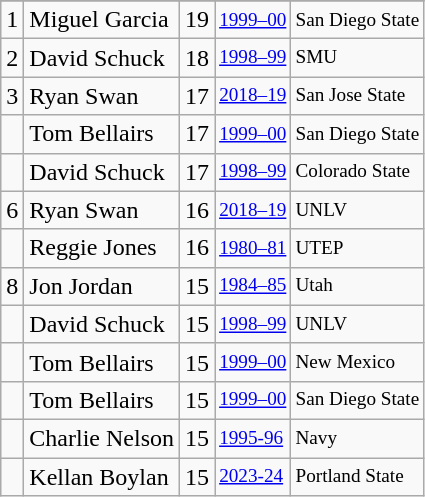<table class="wikitable">
<tr>
</tr>
<tr>
<td>1</td>
<td>Miguel Garcia</td>
<td>19</td>
<td style="font-size:80%;"><a href='#'>1999–00</a></td>
<td style="font-size:80%;">San Diego State</td>
</tr>
<tr>
<td>2</td>
<td>David Schuck</td>
<td>18</td>
<td style="font-size:80%;"><a href='#'>1998–99</a></td>
<td style="font-size:80%;">SMU</td>
</tr>
<tr>
<td>3</td>
<td>Ryan Swan</td>
<td>17</td>
<td style="font-size:80%;"><a href='#'>2018–19</a></td>
<td style="font-size:80%;">San Jose State</td>
</tr>
<tr>
<td></td>
<td>Tom Bellairs</td>
<td>17</td>
<td style="font-size:80%;"><a href='#'>1999–00</a></td>
<td style="font-size:80%;">San Diego State</td>
</tr>
<tr>
<td></td>
<td>David Schuck</td>
<td>17</td>
<td style="font-size:80%;"><a href='#'>1998–99</a></td>
<td style="font-size:80%;">Colorado State</td>
</tr>
<tr>
<td>6</td>
<td>Ryan Swan</td>
<td>16</td>
<td style="font-size:80%;"><a href='#'>2018–19</a></td>
<td style="font-size:80%;">UNLV</td>
</tr>
<tr>
<td></td>
<td>Reggie Jones</td>
<td>16</td>
<td style="font-size:80%;"><a href='#'>1980–81</a></td>
<td style="font-size:80%;">UTEP</td>
</tr>
<tr>
<td>8</td>
<td>Jon Jordan</td>
<td>15</td>
<td style="font-size:80%;"><a href='#'>1984–85</a></td>
<td style="font-size:80%;">Utah</td>
</tr>
<tr>
<td></td>
<td>David Schuck</td>
<td>15</td>
<td style="font-size:80%;"><a href='#'>1998–99</a></td>
<td style="font-size:80%;">UNLV</td>
</tr>
<tr>
<td></td>
<td>Tom Bellairs</td>
<td>15</td>
<td style="font-size:80%;"><a href='#'>1999–00</a></td>
<td style="font-size:80%;">New Mexico</td>
</tr>
<tr>
<td></td>
<td>Tom Bellairs</td>
<td>15</td>
<td style="font-size:80%;"><a href='#'>1999–00</a></td>
<td style="font-size:80%;">San Diego State</td>
</tr>
<tr>
<td></td>
<td>Charlie Nelson</td>
<td>15</td>
<td style="font-size:80%;"><a href='#'> 1995-96</a></td>
<td style="font-size:80%;">Navy</td>
</tr>
<tr>
<td></td>
<td>Kellan Boylan</td>
<td>15</td>
<td style="font-size:80%;"><a href='#'>2023-24</a></td>
<td style="font-size:80%;">Portland State</td>
</tr>
</table>
